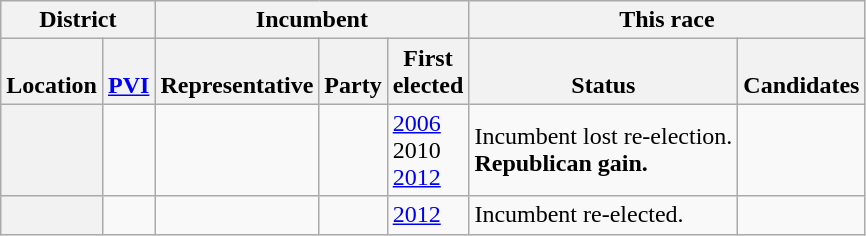<table class="wikitable sortable">
<tr valign=bottom>
<th colspan=2>District</th>
<th colspan=3>Incumbent</th>
<th colspan=2>This race</th>
</tr>
<tr valign=bottom>
<th>Location</th>
<th><a href='#'>PVI</a></th>
<th>Representative</th>
<th>Party</th>
<th>First<br>elected</th>
<th>Status</th>
<th>Candidates</th>
</tr>
<tr>
<th></th>
<td></td>
<td></td>
<td></td>
<td><a href='#'>2006</a><br>2010 <br><a href='#'>2012</a></td>
<td>Incumbent lost re-election.<br><strong>Republican gain.</strong></td>
<td nowrap></td>
</tr>
<tr>
<th></th>
<td></td>
<td></td>
<td></td>
<td><a href='#'>2012</a></td>
<td>Incumbent re-elected.</td>
<td nowrap></td>
</tr>
</table>
